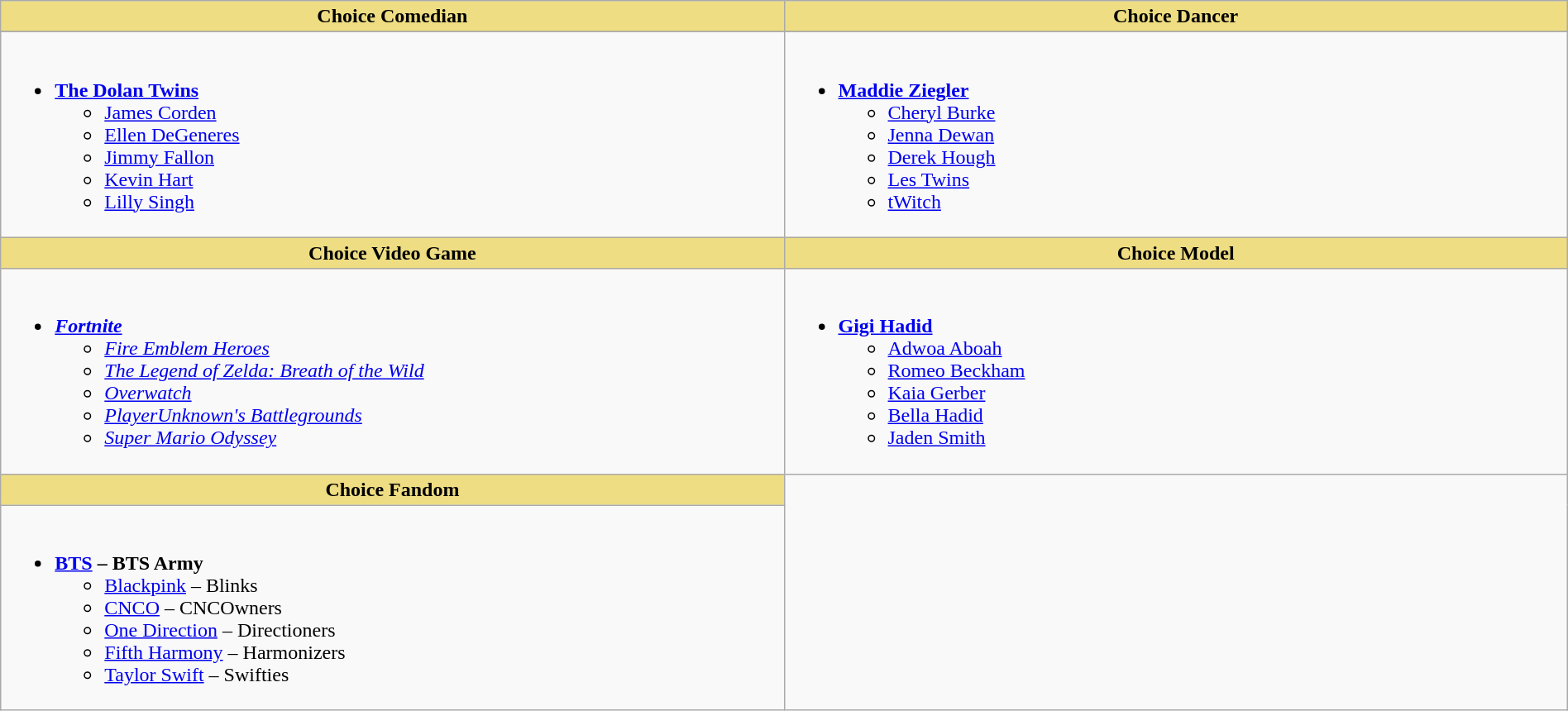<table class="wikitable" style="width:100%">
<tr>
<th style="background:#EEDD82; width:50%">Choice Comedian</th>
<th style="background:#EEDD82; width:50%">Choice Dancer</th>
</tr>
<tr>
</tr>
<tr>
<td valign="top"><br><ul><li><strong><a href='#'>The Dolan Twins</a></strong><ul><li><a href='#'>James Corden</a></li><li><a href='#'>Ellen DeGeneres</a></li><li><a href='#'>Jimmy Fallon</a></li><li><a href='#'>Kevin Hart</a></li><li><a href='#'>Lilly Singh</a></li></ul></li></ul></td>
<td valign="top"><br><ul><li><strong><a href='#'>Maddie Ziegler</a></strong><ul><li><a href='#'>Cheryl Burke</a></li><li><a href='#'>Jenna Dewan</a></li><li><a href='#'>Derek Hough</a></li><li><a href='#'>Les Twins</a></li><li><a href='#'>tWitch</a></li></ul></li></ul></td>
</tr>
<tr>
<th style="background:#EEDD82; width:50%">Choice Video Game</th>
<th style="background:#EEDD82; width:50%">Choice Model</th>
</tr>
<tr>
<td valign="top"><br><ul><li><strong><em><a href='#'>Fortnite</a></em></strong><ul><li><em><a href='#'>Fire Emblem Heroes</a></em></li><li><em><a href='#'>The Legend of Zelda: Breath of the Wild</a></em></li><li><em><a href='#'>Overwatch</a></em></li><li><em><a href='#'>PlayerUnknown's Battlegrounds</a></em></li><li><em><a href='#'>Super Mario Odyssey</a></em></li></ul></li></ul></td>
<td valign="top"><br><ul><li><strong><a href='#'>Gigi Hadid</a></strong><ul><li><a href='#'>Adwoa Aboah</a></li><li><a href='#'>Romeo Beckham</a></li><li><a href='#'>Kaia Gerber</a></li><li><a href='#'>Bella Hadid</a></li><li><a href='#'>Jaden Smith</a></li></ul></li></ul></td>
</tr>
<tr>
<th style="background:#EEDD82; width:50%">Choice Fandom</th>
</tr>
<tr>
<td valign="top"><br><ul><li><strong><a href='#'>BTS</a> – BTS Army</strong><ul><li><a href='#'>Blackpink</a> – Blinks</li><li><a href='#'>CNCO</a> – CNCOwners</li><li><a href='#'>One Direction</a> – Directioners</li><li><a href='#'>Fifth Harmony</a> – Harmonizers</li><li><a href='#'>Taylor Swift</a> – Swifties</li></ul></li></ul></td>
</tr>
</table>
